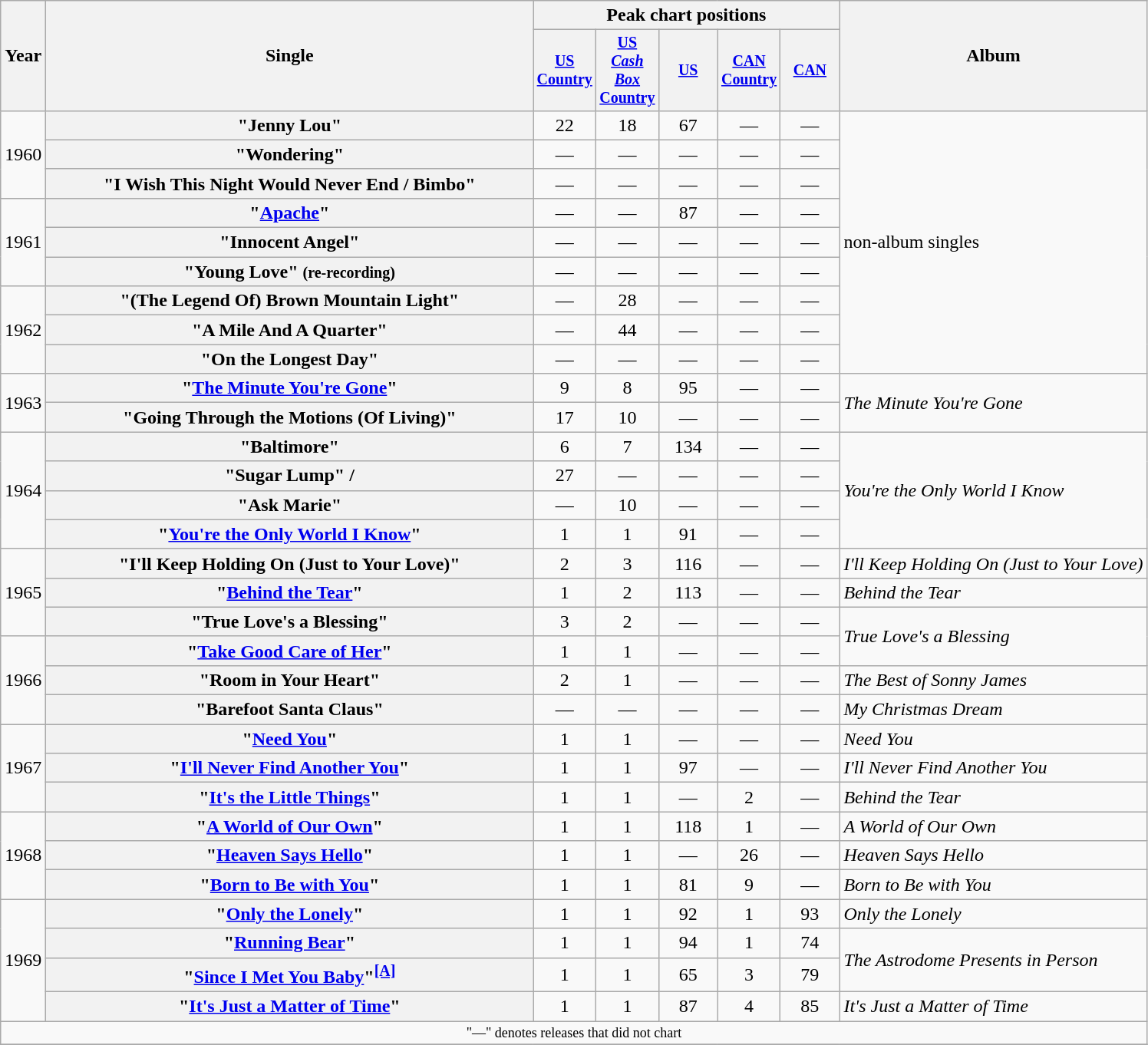<table class="wikitable plainrowheaders" style="text-align:center;">
<tr>
<th rowspan="2">Year</th>
<th rowspan="2" style="width:26em;">Single</th>
<th colspan="5">Peak chart positions</th>
<th rowspan="2">Album</th>
</tr>
<tr style="font-size:smaller;">
<th width="45"><a href='#'>US Country</a><br></th>
<th width="45"><a href='#'>US <em>Cash Box</em> Country</a></th>
<th width="45"><a href='#'>US</a><br></th>
<th width="45"><a href='#'>CAN Country</a><br></th>
<th width="45"><a href='#'>CAN</a><br></th>
</tr>
<tr>
<td rowspan="3">1960</td>
<th scope="row">"Jenny Lou"</th>
<td>22</td>
<td>18</td>
<td>67</td>
<td>—</td>
<td>—</td>
<td align="left" rowspan="9">non-album singles</td>
</tr>
<tr>
<th scope="row">"Wondering"</th>
<td>—</td>
<td>—</td>
<td>—</td>
<td>—</td>
<td>—</td>
</tr>
<tr>
<th scope="row">"I Wish This Night Would Never End / Bimbo"</th>
<td>—</td>
<td>—</td>
<td>—</td>
<td>—</td>
<td>—</td>
</tr>
<tr>
<td rowspan="3">1961</td>
<th scope="row">"<a href='#'>Apache</a>"</th>
<td>—</td>
<td>—</td>
<td>87</td>
<td>—</td>
<td>—</td>
</tr>
<tr>
<th scope="row">"Innocent Angel"</th>
<td>—</td>
<td>—</td>
<td>—</td>
<td>—</td>
<td>—</td>
</tr>
<tr>
<th scope="row">"Young Love" <small>(re-recording)</small></th>
<td>—</td>
<td>—</td>
<td>—</td>
<td>—</td>
<td>—</td>
</tr>
<tr>
<td rowspan="3">1962</td>
<th scope="row">"(The Legend Of) Brown Mountain Light"</th>
<td>—</td>
<td>28</td>
<td>—</td>
<td>—</td>
<td>—</td>
</tr>
<tr>
<th scope="row">"A Mile And A Quarter"</th>
<td>—</td>
<td>44</td>
<td>—</td>
<td>—</td>
<td>—</td>
</tr>
<tr>
<th scope="row">"On the Longest Day"</th>
<td>—</td>
<td>—</td>
<td>—</td>
<td>—</td>
<td>—</td>
</tr>
<tr>
<td rowspan="2">1963</td>
<th scope="row">"<a href='#'>The Minute You're Gone</a>"</th>
<td>9</td>
<td>8</td>
<td>95</td>
<td>—</td>
<td>—</td>
<td align="left" rowspan="2"><em>The Minute You're Gone</em></td>
</tr>
<tr>
<th scope="row">"Going Through the Motions (Of Living)"</th>
<td>17</td>
<td>10</td>
<td>—</td>
<td>—</td>
<td>—</td>
</tr>
<tr>
<td rowspan="4">1964</td>
<th scope="row">"Baltimore"</th>
<td>6</td>
<td>7</td>
<td>134</td>
<td>—</td>
<td>—</td>
<td align="left" rowspan="4"><em>You're the Only World I Know</em></td>
</tr>
<tr>
<th scope="row">"Sugar Lump" /</th>
<td>27</td>
<td>—</td>
<td>—</td>
<td>—</td>
<td>—</td>
</tr>
<tr>
<th scope="row">"Ask Marie"</th>
<td>—</td>
<td>10</td>
<td>—</td>
<td>—</td>
<td>—</td>
</tr>
<tr>
<th scope="row">"<a href='#'>You're the Only World I Know</a>"</th>
<td>1</td>
<td>1</td>
<td>91</td>
<td>—</td>
<td>—</td>
</tr>
<tr>
<td rowspan="3">1965</td>
<th scope="row">"I'll Keep Holding On (Just to Your Love)"</th>
<td>2</td>
<td>3</td>
<td>116</td>
<td>—</td>
<td>—</td>
<td align="left"><em>I'll Keep Holding On (Just to Your Love)</em></td>
</tr>
<tr>
<th scope="row">"<a href='#'>Behind the Tear</a>"</th>
<td>1</td>
<td>2</td>
<td>113</td>
<td>—</td>
<td>—</td>
<td align="left"><em>Behind the Tear</em></td>
</tr>
<tr>
<th scope="row">"True Love's a Blessing"</th>
<td>3</td>
<td>2</td>
<td>—</td>
<td>—</td>
<td>—</td>
<td align="left" rowspan="2"><em>True Love's a Blessing</em></td>
</tr>
<tr>
<td rowspan="3">1966</td>
<th scope="row">"<a href='#'>Take Good Care of Her</a>"</th>
<td>1</td>
<td>1</td>
<td>—</td>
<td>—</td>
<td>—</td>
</tr>
<tr>
<th scope="row">"Room in Your Heart"</th>
<td>2</td>
<td>1</td>
<td>—</td>
<td>—</td>
<td>—</td>
<td align="left"><em>The Best of Sonny James</em></td>
</tr>
<tr>
<th scope="row">"Barefoot Santa Claus"</th>
<td>—</td>
<td>—</td>
<td>—</td>
<td>—</td>
<td>—</td>
<td align="left"><em>My Christmas Dream</em></td>
</tr>
<tr>
<td rowspan="3">1967</td>
<th scope="row">"<a href='#'>Need You</a>"</th>
<td>1</td>
<td>1</td>
<td>—</td>
<td>—</td>
<td>—</td>
<td align="left"><em>Need You</em></td>
</tr>
<tr>
<th scope="row">"<a href='#'>I'll Never Find Another You</a>"</th>
<td>1</td>
<td>1</td>
<td>97</td>
<td>—</td>
<td>—</td>
<td align="left"><em>I'll Never Find Another You</em></td>
</tr>
<tr>
<th scope="row">"<a href='#'>It's the Little Things</a>"</th>
<td>1</td>
<td>1</td>
<td>—</td>
<td>2</td>
<td>—</td>
<td align="left"><em>Behind the Tear</em></td>
</tr>
<tr>
<td rowspan="3">1968</td>
<th scope="row">"<a href='#'>A World of Our Own</a>"</th>
<td>1</td>
<td>1</td>
<td>118</td>
<td>1</td>
<td>—</td>
<td align="left"><em>A World of Our Own</em></td>
</tr>
<tr>
<th scope="row">"<a href='#'>Heaven Says Hello</a>"</th>
<td>1</td>
<td>1</td>
<td>—</td>
<td>26</td>
<td>—</td>
<td align="left"><em>Heaven Says Hello</em></td>
</tr>
<tr>
<th scope="row">"<a href='#'>Born to Be with You</a>"</th>
<td>1</td>
<td>1</td>
<td>81</td>
<td>9</td>
<td>—</td>
<td align="left"><em>Born to Be with You</em></td>
</tr>
<tr>
<td rowspan="4">1969</td>
<th scope="row">"<a href='#'>Only the Lonely</a>"</th>
<td>1</td>
<td>1</td>
<td>92</td>
<td>1</td>
<td>93</td>
<td align="left" rowspan=><em>Only the Lonely</em></td>
</tr>
<tr>
<th scope="row">"<a href='#'>Running Bear</a>"</th>
<td>1</td>
<td>1</td>
<td>94</td>
<td>1</td>
<td>74</td>
<td align="left" rowspan="2"><em>The Astrodome Presents in Person</em></td>
</tr>
<tr>
<th scope="row">"<a href='#'>Since I Met You Baby</a>"<sup><span></span><a href='#'><strong>[A]</strong></a></sup></th>
<td>1</td>
<td>1</td>
<td>65</td>
<td>3</td>
<td>79</td>
</tr>
<tr>
<th scope="row">"<a href='#'>It's Just a Matter of Time</a>"</th>
<td>1</td>
<td>1</td>
<td>87</td>
<td>4</td>
<td>85</td>
<td align="left"><em>It's Just a Matter of Time</em></td>
</tr>
<tr>
<td colspan="8" style="font-size: 9pt">"—" denotes releases that did not chart</td>
</tr>
<tr>
</tr>
</table>
